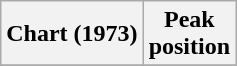<table class="wikitable sortable plainrowheaders" style="text-align:center">
<tr>
<th scope="col">Chart (1973)</th>
<th scope="col">Peak<br>position</th>
</tr>
<tr>
</tr>
</table>
